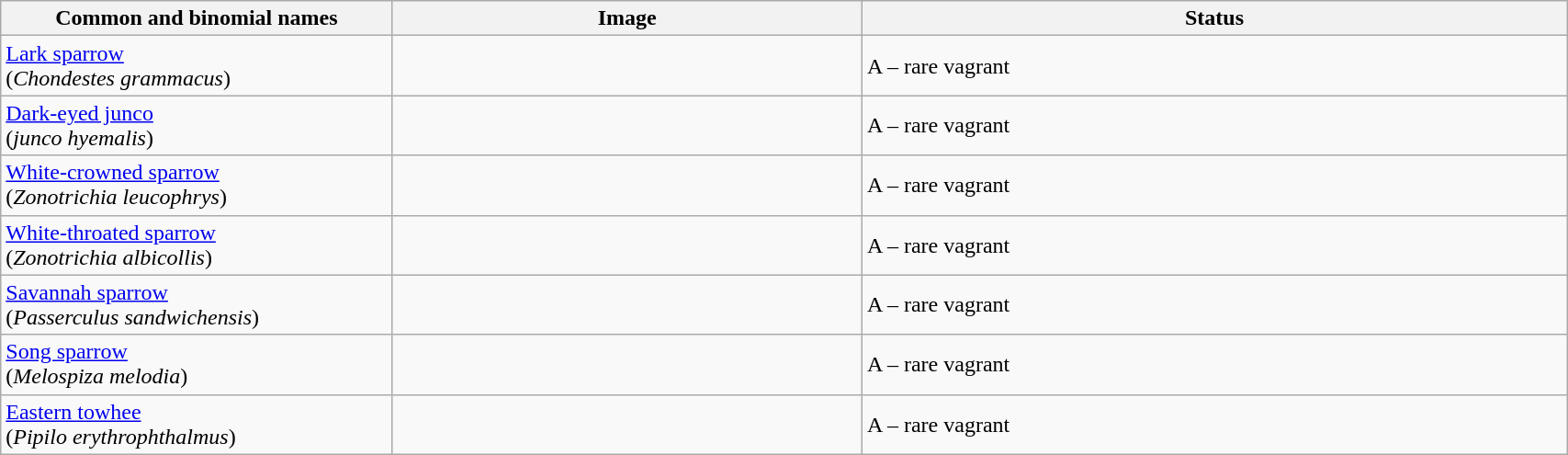<table width=90% class="wikitable">
<tr>
<th width=25%>Common and binomial names</th>
<th width=30%>Image</th>
<th width=45%>Status</th>
</tr>
<tr>
<td><a href='#'>Lark sparrow</a><br>(<em>Chondestes grammacus</em>)</td>
<td></td>
<td>A – rare vagrant</td>
</tr>
<tr>
<td><a href='#'>Dark-eyed junco</a><br>(<em>junco hyemalis</em>)</td>
<td></td>
<td>A – rare vagrant</td>
</tr>
<tr>
<td><a href='#'>White-crowned sparrow</a><br>(<em>Zonotrichia leucophrys</em>)</td>
<td></td>
<td>A – rare vagrant</td>
</tr>
<tr>
<td><a href='#'>White-throated sparrow</a><br>(<em>Zonotrichia albicollis</em>)</td>
<td></td>
<td>A – rare vagrant</td>
</tr>
<tr>
<td><a href='#'>Savannah sparrow</a><br>(<em>Passerculus sandwichensis</em>)</td>
<td></td>
<td>A – rare vagrant</td>
</tr>
<tr>
<td><a href='#'>Song sparrow</a><br>(<em>Melospiza melodia</em>)</td>
<td></td>
<td>A – rare vagrant</td>
</tr>
<tr>
<td><a href='#'>Eastern towhee</a><br>(<em>Pipilo erythrophthalmus</em>)</td>
<td></td>
<td>A – rare vagrant</td>
</tr>
</table>
